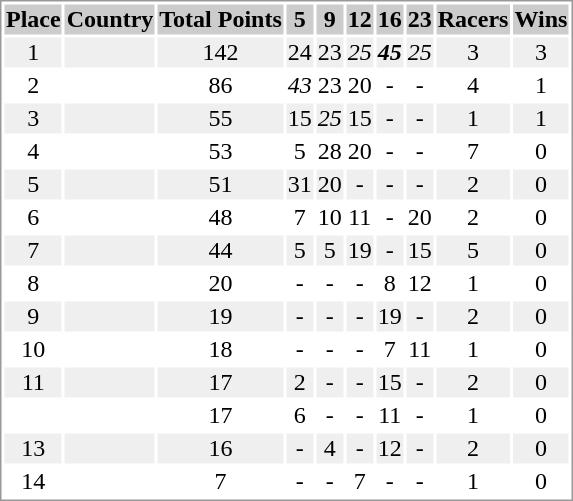<table border="0" style="border: 1px solid #999; background-color:#FFFFFF; text-align:center">
<tr align="center" bgcolor="#CCCCCC">
<th>Place</th>
<th>Country</th>
<th>Total Points</th>
<th>5</th>
<th>9</th>
<th>12</th>
<th>16</th>
<th>23</th>
<th>Racers</th>
<th>Wins</th>
</tr>
<tr bgcolor="#EFEFEF">
<td>1</td>
<td align="left"></td>
<td>142</td>
<td>24</td>
<td>23</td>
<td><em>25</em></td>
<td><strong><em>45</em></strong></td>
<td><em>25</em></td>
<td>3</td>
<td>3</td>
</tr>
<tr>
<td>2</td>
<td align="left"></td>
<td>86</td>
<td><em>43</em></td>
<td>23</td>
<td>20</td>
<td>-</td>
<td>-</td>
<td>4</td>
<td>1</td>
</tr>
<tr bgcolor="#EFEFEF">
<td>3</td>
<td align="left"></td>
<td>55</td>
<td>15</td>
<td><em>25</em></td>
<td>15</td>
<td>-</td>
<td>-</td>
<td>1</td>
<td>1</td>
</tr>
<tr>
<td>4</td>
<td align="left"></td>
<td>53</td>
<td>5</td>
<td>28</td>
<td>20</td>
<td>-</td>
<td>-</td>
<td>7</td>
<td>0</td>
</tr>
<tr bgcolor="#EFEFEF">
<td>5</td>
<td align="left"></td>
<td>51</td>
<td>31</td>
<td>20</td>
<td>-</td>
<td>-</td>
<td>-</td>
<td>2</td>
<td>0</td>
</tr>
<tr>
<td>6</td>
<td align="left"></td>
<td>48</td>
<td>7</td>
<td>10</td>
<td>11</td>
<td>-</td>
<td>20</td>
<td>2</td>
<td>0</td>
</tr>
<tr bgcolor="#EFEFEF">
<td>7</td>
<td align="left"></td>
<td>44</td>
<td>5</td>
<td>5</td>
<td>19</td>
<td>-</td>
<td>15</td>
<td>5</td>
<td>0</td>
</tr>
<tr>
<td>8</td>
<td align="left"></td>
<td>20</td>
<td>-</td>
<td>-</td>
<td>-</td>
<td>8</td>
<td>12</td>
<td>1</td>
<td>0</td>
</tr>
<tr bgcolor="#EFEFEF">
<td>9</td>
<td align="left"></td>
<td>19</td>
<td>-</td>
<td>-</td>
<td>-</td>
<td>19</td>
<td>-</td>
<td>2</td>
<td>0</td>
</tr>
<tr>
<td>10</td>
<td align="left"></td>
<td>18</td>
<td>-</td>
<td>-</td>
<td>-</td>
<td>7</td>
<td>11</td>
<td>1</td>
<td>0</td>
</tr>
<tr bgcolor="#EFEFEF">
<td>11</td>
<td align="left"></td>
<td>17</td>
<td>2</td>
<td>-</td>
<td>-</td>
<td>15</td>
<td>-</td>
<td>2</td>
<td>0</td>
</tr>
<tr>
<td></td>
<td align="left"></td>
<td>17</td>
<td>6</td>
<td>-</td>
<td>-</td>
<td>11</td>
<td>-</td>
<td>1</td>
<td>0</td>
</tr>
<tr bgcolor="#EFEFEF">
<td>13</td>
<td align="left"></td>
<td>16</td>
<td>-</td>
<td>4</td>
<td>-</td>
<td>12</td>
<td>-</td>
<td>2</td>
<td>0</td>
</tr>
<tr>
<td>14</td>
<td align="left"></td>
<td>7</td>
<td>-</td>
<td>-</td>
<td>7</td>
<td>-</td>
<td>-</td>
<td>1</td>
<td>0</td>
</tr>
</table>
